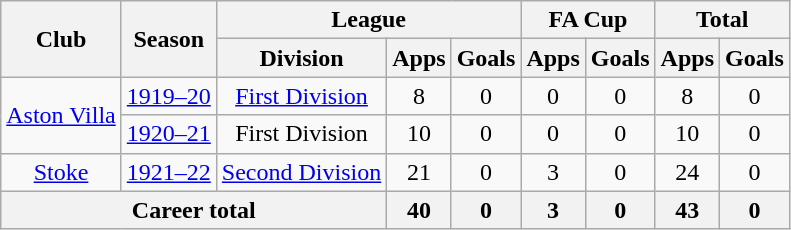<table class="wikitable" style="text-align: center;">
<tr>
<th rowspan="2">Club</th>
<th rowspan="2">Season</th>
<th colspan="3">League</th>
<th colspan="2">FA Cup</th>
<th colspan="2">Total</th>
</tr>
<tr>
<th>Division</th>
<th>Apps</th>
<th>Goals</th>
<th>Apps</th>
<th>Goals</th>
<th>Apps</th>
<th>Goals</th>
</tr>
<tr>
<td rowspan="2"><a href='#'>Aston Villa</a></td>
<td><a href='#'>1919–20</a></td>
<td><a href='#'>First Division</a></td>
<td>8</td>
<td>0</td>
<td>0</td>
<td>0</td>
<td>8</td>
<td>0</td>
</tr>
<tr>
<td><a href='#'>1920–21</a></td>
<td>First Division</td>
<td>10</td>
<td>0</td>
<td>0</td>
<td>0</td>
<td>10</td>
<td>0</td>
</tr>
<tr>
<td><a href='#'>Stoke</a></td>
<td><a href='#'>1921–22</a></td>
<td><a href='#'>Second Division</a></td>
<td>21</td>
<td>0</td>
<td>3</td>
<td>0</td>
<td>24</td>
<td>0</td>
</tr>
<tr>
<th colspan="3">Career total</th>
<th>40</th>
<th>0</th>
<th>3</th>
<th>0</th>
<th>43</th>
<th>0</th>
</tr>
</table>
